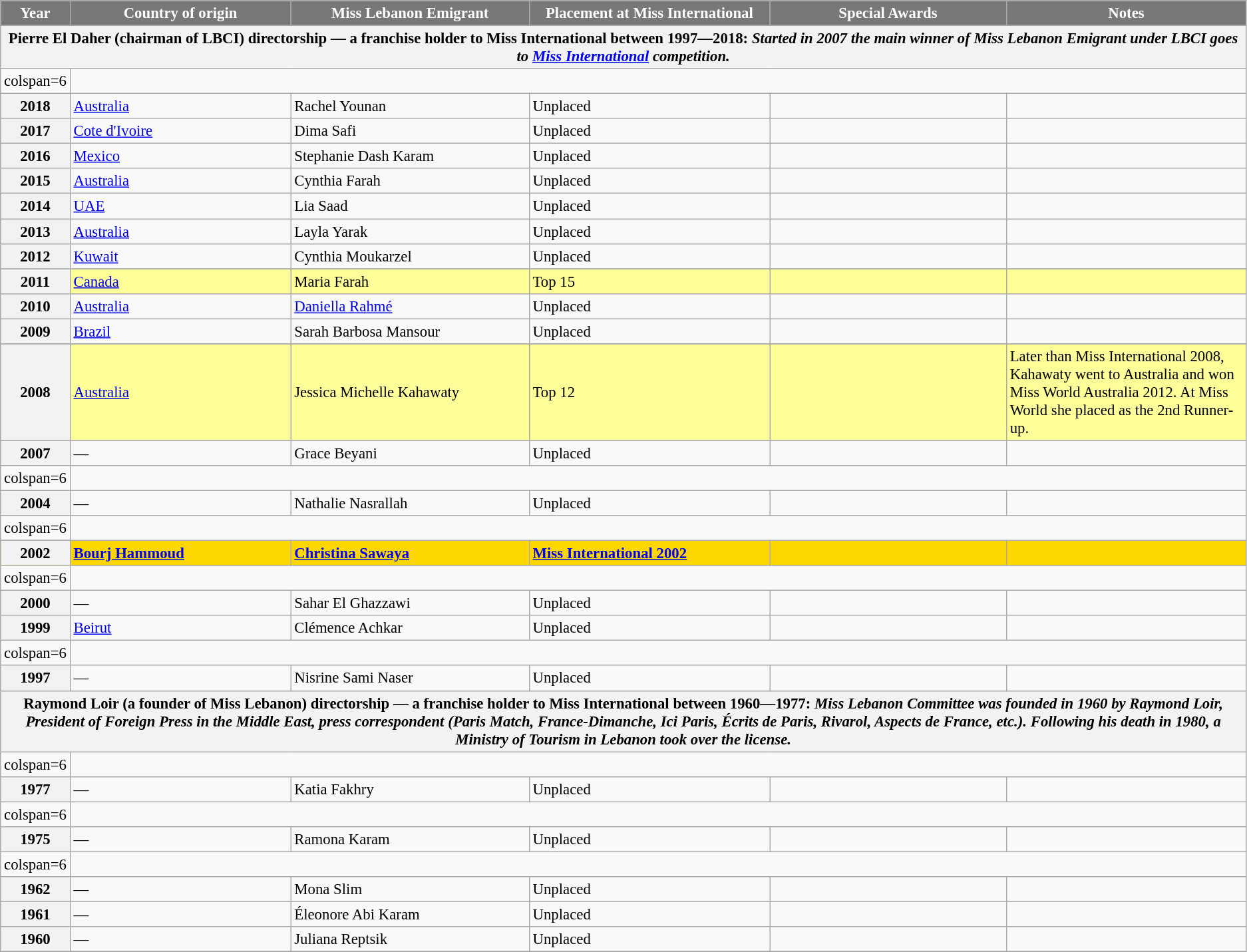<table class="wikitable " style="font-size: 95%;">
<tr>
<th width="60" style="background-color:#787878;color:#FFFFFF;">Year</th>
<th width="230" style="background-color:#787878;color:#FFFFFF;">Country of origin</th>
<th width="250" style="background-color:#787878;color:#FFFFFF;">Miss Lebanon Emigrant</th>
<th width="250" style="background-color:#787878;color:#FFFFFF;">Placement at Miss International</th>
<th width="250" style="background-color:#787878;color:#FFFFFF;">Special Awards</th>
<th width="250" style="background-color:#787878;color:#FFFFFF;">Notes</th>
</tr>
<tr>
<th colspan="6">Pierre El Daher (chairman of LBCI) directorship — a franchise holder to Miss International between 1997―2018: <em>Started in 2007 the main winner of Miss Lebanon Emigrant under LBCI goes to <a href='#'>Miss International</a> competition.</em></th>
</tr>
<tr>
<td>colspan=6 </td>
</tr>
<tr>
<th>2018</th>
<td><a href='#'>Australia</a></td>
<td>Rachel Younan</td>
<td>Unplaced</td>
<td></td>
<td></td>
</tr>
<tr>
<th>2017</th>
<td><a href='#'>Cote d'Ivoire</a></td>
<td>Dima Safi</td>
<td>Unplaced</td>
<td></td>
<td></td>
</tr>
<tr>
<th>2016</th>
<td><a href='#'>Mexico</a></td>
<td>Stephanie Dash Karam</td>
<td>Unplaced</td>
<td></td>
<td></td>
</tr>
<tr>
<th>2015</th>
<td><a href='#'>Australia</a></td>
<td>Cynthia Farah</td>
<td>Unplaced</td>
<td></td>
<td></td>
</tr>
<tr>
<th>2014</th>
<td><a href='#'>UAE</a></td>
<td>Lia Saad</td>
<td>Unplaced</td>
<td></td>
<td></td>
</tr>
<tr>
<th>2013</th>
<td><a href='#'>Australia</a></td>
<td>Layla Yarak</td>
<td>Unplaced</td>
<td></td>
<td></td>
</tr>
<tr>
<th>2012</th>
<td><a href='#'>Kuwait</a></td>
<td>Cynthia Moukarzel</td>
<td>Unplaced</td>
<td></td>
<td></td>
</tr>
<tr>
</tr>
<tr style="background-color:#FFFF99;">
<th>2011</th>
<td><a href='#'>Canada</a></td>
<td>Maria Farah</td>
<td>Top 15</td>
<td></td>
<td></td>
</tr>
<tr>
<th>2010</th>
<td><a href='#'>Australia</a></td>
<td><a href='#'>Daniella Rahmé</a></td>
<td>Unplaced</td>
<td></td>
<td></td>
</tr>
<tr>
<th>2009</th>
<td><a href='#'>Brazil</a></td>
<td>Sarah Barbosa Mansour</td>
<td>Unplaced</td>
<td></td>
<td></td>
</tr>
<tr>
</tr>
<tr style="background-color:#FFFF99;">
<th>2008</th>
<td><a href='#'>Australia</a></td>
<td>Jessica Michelle Kahawaty</td>
<td>Top 12</td>
<td></td>
<td>Later than Miss International 2008, Kahawaty went to Australia and won Miss World Australia 2012. At Miss World she placed as the 2nd Runner-up.</td>
</tr>
<tr>
<th>2007</th>
<td>—</td>
<td>Grace Beyani</td>
<td>Unplaced</td>
<td></td>
<td></td>
</tr>
<tr>
<td>colspan=6 </td>
</tr>
<tr>
<th>2004</th>
<td>—</td>
<td>Nathalie Nasrallah</td>
<td>Unplaced</td>
<td></td>
<td></td>
</tr>
<tr>
<td>colspan=6 </td>
</tr>
<tr>
</tr>
<tr style="background-color:gold; font-weight: bold">
<th>2002</th>
<td><a href='#'>Bourj Hammoud</a></td>
<td><a href='#'>Christina Sawaya</a></td>
<td><a href='#'>Miss International 2002</a></td>
<td></td>
<td></td>
</tr>
<tr>
<td>colspan=6 </td>
</tr>
<tr>
<th>2000</th>
<td>—</td>
<td>Sahar El Ghazzawi</td>
<td>Unplaced</td>
<td></td>
<td></td>
</tr>
<tr>
<th>1999</th>
<td><a href='#'>Beirut</a></td>
<td>Clémence Achkar</td>
<td>Unplaced</td>
<td></td>
<td></td>
</tr>
<tr>
<td>colspan=6 </td>
</tr>
<tr>
<th>1997</th>
<td>—</td>
<td>Nisrine Sami Naser</td>
<td>Unplaced</td>
<td></td>
<td></td>
</tr>
<tr>
<th colspan="6">Raymond Loir (a founder of Miss Lebanon) directorship — a franchise holder to Miss International between 1960―1977: <em>Miss Lebanon Committee was founded in 1960 by Raymond Loir, President of Foreign Press in the Middle East, press correspondent (Paris Match, France-Dimanche, Ici Paris, Écrits de Paris, Rivarol, Aspects de France, etc.). Following his death in 1980, a Ministry of Tourism in Lebanon took over the license.</em></th>
</tr>
<tr>
<td>colspan=6 </td>
</tr>
<tr>
<th>1977</th>
<td>—</td>
<td>Katia Fakhry</td>
<td>Unplaced</td>
<td></td>
<td></td>
</tr>
<tr>
<td>colspan=6 </td>
</tr>
<tr>
<th>1975</th>
<td>—</td>
<td>Ramona Karam</td>
<td>Unplaced</td>
<td></td>
<td></td>
</tr>
<tr>
<td>colspan=6 </td>
</tr>
<tr>
<th>1962</th>
<td>—</td>
<td>Mona Slim</td>
<td>Unplaced</td>
<td></td>
<td></td>
</tr>
<tr>
<th>1961</th>
<td>―</td>
<td>Éleonore Abi Karam</td>
<td>Unplaced</td>
<td></td>
<td></td>
</tr>
<tr>
<th>1960</th>
<td>—</td>
<td>Juliana Reptsik</td>
<td>Unplaced</td>
<td></td>
<td></td>
</tr>
<tr>
</tr>
</table>
